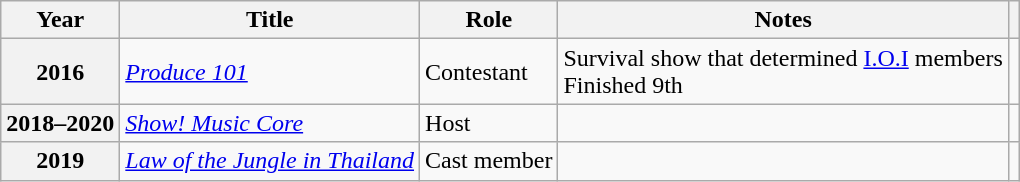<table class="wikitable plainrowheaders">
<tr>
<th scope="col">Year</th>
<th scope="col">Title</th>
<th scope="col">Role</th>
<th scope="col">Notes</th>
<th scope="col"></th>
</tr>
<tr>
<th scope="row">2016</th>
<td><em><a href='#'>Produce 101</a></em></td>
<td>Contestant</td>
<td>Survival show that determined <a href='#'>I.O.I</a> members<br>Finished 9th</td>
<td style="text-align:center"></td>
</tr>
<tr>
<th scope="row">2018–2020</th>
<td><em><a href='#'>Show! Music Core</a></em></td>
<td>Host</td>
<td></td>
<td style="text-align:center"></td>
</tr>
<tr>
<th scope="row">2019</th>
<td><em><a href='#'>Law of the Jungle in Thailand</a></em></td>
<td>Cast member</td>
<td></td>
<td style="text-align:center"></td>
</tr>
</table>
